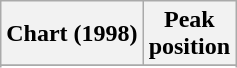<table class="wikitable sortable plainrowheaders" style="text-align:center">
<tr>
<th scope="col">Chart (1998)</th>
<th scope="col">Peak<br> position</th>
</tr>
<tr>
</tr>
<tr>
</tr>
</table>
